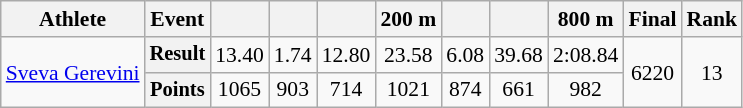<table class="wikitable" style="text-align:center; font-size:90%">
<tr>
<th>Athlete</th>
<th>Event</th>
<th></th>
<th></th>
<th></th>
<th>200 m</th>
<th></th>
<th></th>
<th>800 m</th>
<th>Final</th>
<th>Rank</th>
</tr>
<tr align="center">
<td rowspan=2 align=left><a href='#'>Sveva Gerevini</a></td>
<th style=font-size:95%>Result</th>
<td>13.40</td>
<td>1.74</td>
<td>12.80 <strong></strong></td>
<td>23.58 <strong></strong></td>
<td>6.08</td>
<td>39.68</td>
<td>2:08.84 <strong></strong></td>
<td rowspan="2">6220</td>
<td rowspan="2">13</td>
</tr>
<tr>
<th style=font-size:95%>Points</th>
<td>1065</td>
<td>903</td>
<td>714</td>
<td>1021</td>
<td>874</td>
<td>661</td>
<td>982</td>
</tr>
</table>
